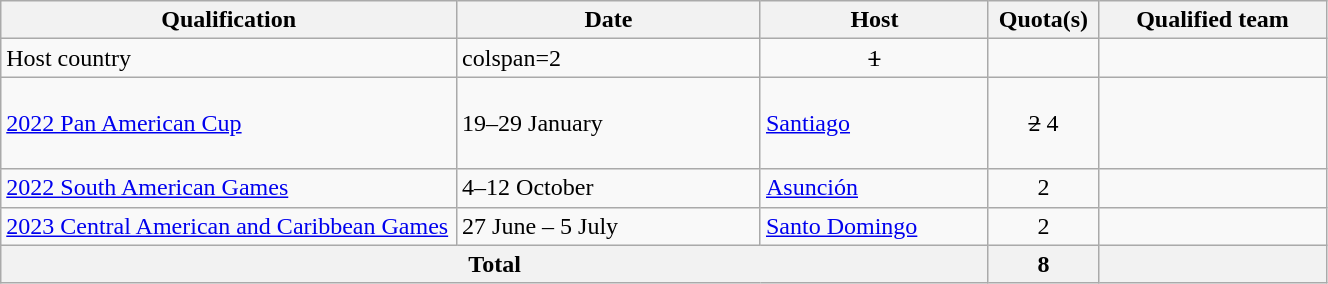<table class="wikitable" width=70%>
<tr>
<th width=30%>Qualification</th>
<th width=20%>Date</th>
<th width=15%>Host</th>
<th width=5%>Quota(s)</th>
<th width=15%>Qualified team</th>
</tr>
<tr>
<td>Host country</td>
<td>colspan=2 </td>
<td align=center><s>1</s></td>
<td></td>
</tr>
<tr>
<td><a href='#'>2022 Pan American Cup</a></td>
<td>19–29 January</td>
<td> <a href='#'>Santiago</a></td>
<td align=center><s>2</s> 4</td>
<td><br><br><br></td>
</tr>
<tr>
<td><a href='#'>2022 South American Games</a></td>
<td>4–12 October</td>
<td> <a href='#'>Asunción</a></td>
<td align=center>2</td>
<td><br></td>
</tr>
<tr>
<td><a href='#'>2023 Central American and Caribbean Games</a></td>
<td>27 June – 5 July</td>
<td> <a href='#'>Santo Domingo</a></td>
<td align=center>2</td>
<td><br></td>
</tr>
<tr>
<th colspan=3>Total</th>
<th>8</th>
<th></th>
</tr>
</table>
